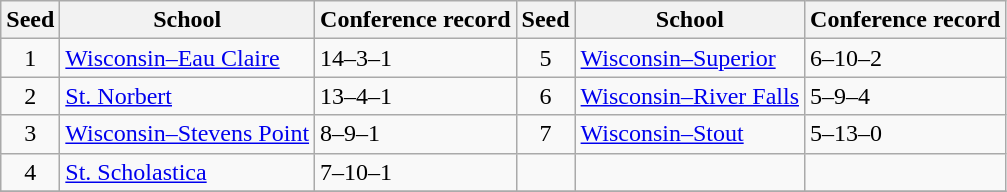<table class="wikitable">
<tr>
<th>Seed</th>
<th>School</th>
<th>Conference record</th>
<th>Seed</th>
<th>School</th>
<th>Conference record</th>
</tr>
<tr>
<td align=center>1</td>
<td><a href='#'>Wisconsin–Eau Claire</a></td>
<td>14–3–1</td>
<td align=center>5</td>
<td><a href='#'>Wisconsin–Superior</a></td>
<td>6–10–2</td>
</tr>
<tr>
<td align=center>2</td>
<td><a href='#'>St. Norbert</a></td>
<td>13–4–1</td>
<td align=center>6</td>
<td><a href='#'>Wisconsin–River Falls</a></td>
<td>5–9–4</td>
</tr>
<tr>
<td align=center>3</td>
<td><a href='#'>Wisconsin–Stevens Point</a></td>
<td>8–9–1</td>
<td align=center>7</td>
<td><a href='#'>Wisconsin–Stout</a></td>
<td>5–13–0</td>
</tr>
<tr>
<td align=center>4</td>
<td><a href='#'>St. Scholastica</a></td>
<td>7–10–1</td>
<td align=center></td>
<td></td>
<td></td>
</tr>
<tr>
</tr>
</table>
